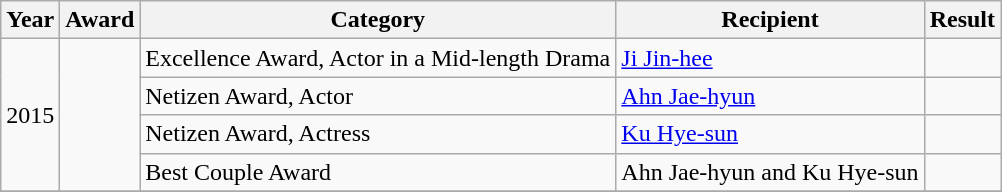<table class="wikitable">
<tr>
<th>Year</th>
<th>Award</th>
<th>Category</th>
<th>Recipient</th>
<th>Result</th>
</tr>
<tr>
<td rowspan=4>2015</td>
<td rowspan=4></td>
<td>Excellence Award, Actor in a Mid-length Drama</td>
<td><a href='#'>Ji Jin-hee</a></td>
<td></td>
</tr>
<tr>
<td>Netizen Award, Actor</td>
<td><a href='#'>Ahn Jae-hyun</a></td>
<td></td>
</tr>
<tr>
<td>Netizen Award, Actress</td>
<td><a href='#'>Ku Hye-sun</a></td>
<td></td>
</tr>
<tr>
<td>Best Couple Award</td>
<td>Ahn Jae-hyun and Ku Hye-sun</td>
<td></td>
</tr>
<tr>
</tr>
</table>
